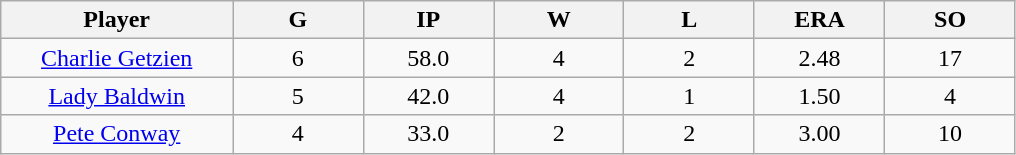<table class="wikitable sortable">
<tr>
<th bgcolor="#DDDDFF" width="16%">Player</th>
<th bgcolor="#DDDDFF" width="9%">G</th>
<th bgcolor="#DDDDFF" width="9%">IP</th>
<th bgcolor="#DDDDFF" width="9%">W</th>
<th bgcolor="#DDDDFF" width="9%">L</th>
<th bgcolor="#DDDDFF" width="9%">ERA</th>
<th bgcolor="#DDDDFF" width="9%">SO</th>
</tr>
<tr align="center">
<td><a href='#'>Charlie Getzien</a></td>
<td>6</td>
<td>58.0</td>
<td>4</td>
<td>2</td>
<td>2.48</td>
<td>17</td>
</tr>
<tr align="center">
<td><a href='#'>Lady Baldwin</a></td>
<td>5</td>
<td>42.0</td>
<td>4</td>
<td>1</td>
<td>1.50</td>
<td>4</td>
</tr>
<tr align="center">
<td><a href='#'>Pete Conway</a></td>
<td>4</td>
<td>33.0</td>
<td>2</td>
<td>2</td>
<td>3.00</td>
<td>10</td>
</tr>
</table>
